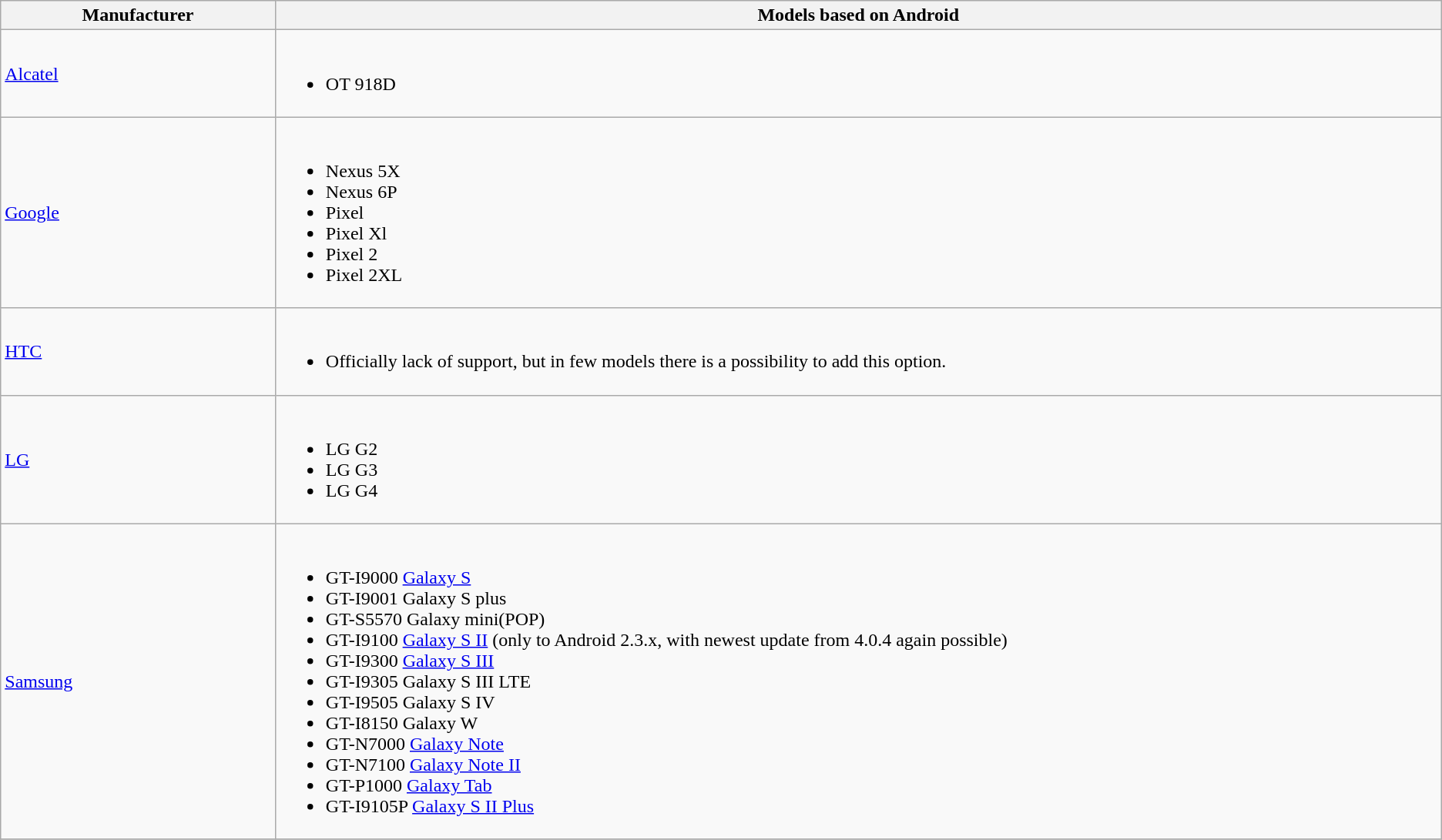<table class="wikitable">
<tr>
<th style="width:20em">Manufacturer</th>
<th style="width:100em">Models based on Android</th>
</tr>
<tr>
<td><a href='#'>Alcatel</a></td>
<td><br><ul><li>OT 918D</li></ul></td>
</tr>
<tr>
<td><a href='#'>Google</a></td>
<td><br><ul><li>Nexus 5X</li><li>Nexus 6P</li><li>Pixel</li><li>Pixel Xl</li><li>Pixel 2</li><li>Pixel 2XL</li></ul></td>
</tr>
<tr>
<td><a href='#'>HTC</a></td>
<td><br><ul><li>Officially lack of support, but in few models there is a possibility to add this option.</li></ul></td>
</tr>
<tr>
<td><a href='#'>LG</a></td>
<td><br><ul><li>LG G2</li><li>LG G3</li><li>LG G4</li></ul></td>
</tr>
<tr>
<td><a href='#'>Samsung</a></td>
<td><br><ul><li>GT-I9000 <a href='#'>Galaxy S</a></li><li>GT-I9001 Galaxy S plus</li><li>GT-S5570 Galaxy mini(POP)</li><li>GT-I9100 <a href='#'>Galaxy S II</a> (only to Android 2.3.x, with newest update from 4.0.4 again possible)</li><li>GT-I9300 <a href='#'>Galaxy S III</a></li><li>GT-I9305 Galaxy S III LTE</li><li>GT-I9505 Galaxy S IV</li><li>GT-I8150 Galaxy W</li><li>GT-N7000 <a href='#'>Galaxy Note</a></li><li>GT-N7100 <a href='#'>Galaxy Note II</a></li><li>GT-P1000 <a href='#'>Galaxy Tab</a></li><li>GT-I9105P <a href='#'>Galaxy S II Plus</a></li></ul></td>
</tr>
<tr>
</tr>
</table>
